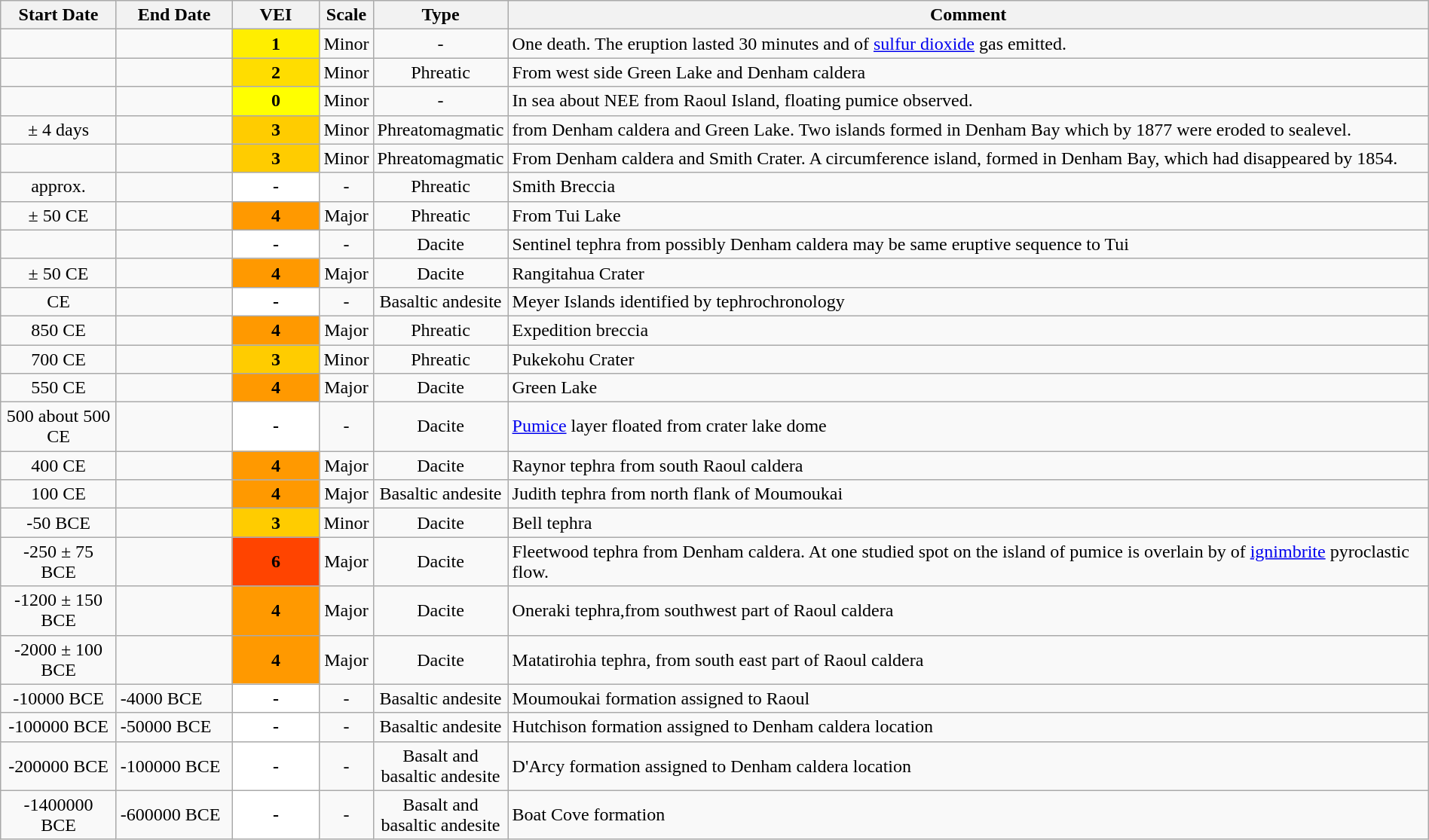<table class="wikitable sortable" width=100%>
<tr>
<th data-sort-type="number" width=95px>Start Date</th>
<th data-sort-type="number" width=95px>End Date</th>
<th width=70px>VEI</th>
<th>Scale</th>
<th width=70px>Type</th>
<th class="unsortable">Comment</th>
</tr>
<tr>
<td align="center"></td>
<td></td>
<th style="background-color: #FE0;">1</th>
<td align="center">Minor</td>
<td align="center">-</td>
<td>One death. The eruption lasted 30 minutes and  of <a href='#'>sulfur dioxide</a> gas emitted.</td>
</tr>
<tr>
<td align="center"></td>
<td></td>
<th style="background-color: #FD0;">2</th>
<td align="center">Minor</td>
<td align="center">Phreatic</td>
<td>From west side Green Lake and Denham caldera</td>
</tr>
<tr>
<td align="center"></td>
<td></td>
<th style="background-color: #FF0;">0</th>
<td align="center">Minor</td>
<td align="center">-</td>
<td>In sea about  NEE from Raoul Island, floating pumice observed.</td>
</tr>
<tr>
<td align="center"> ± 4 days</td>
<td></td>
<th style="background-color: #FC0;">3</th>
<td align="center">Minor</td>
<td align="center">Phreatomagmatic</td>
<td>from Denham caldera and Green Lake. Two islands formed in Denham Bay which by 1877 were eroded to sealevel.</td>
</tr>
<tr>
<td align="center"></td>
<td></td>
<th style="background-color: #FC0;">3</th>
<td align="center">Minor</td>
<td align="center">Phreatomagmatic</td>
<td>From Denham caldera and Smith Crater. A  circumference island, formed in Denham Bay, which had disappeared by 1854.</td>
</tr>
<tr>
<td align="center">approx. </td>
<td></td>
<th style="background-color: #FFF;">-</th>
<td align="center">-</td>
<td align="center">Phreatic</td>
<td>Smith Breccia</td>
</tr>
<tr>
<td align="center"> ± 50 CE</td>
<td></td>
<th style="background-color: #F90;">4</th>
<td align="center">Major</td>
<td align="center">Phreatic</td>
<td>From Tui Lake</td>
</tr>
<tr>
<td align="center"></td>
<td></td>
<th style="background-color: #FFF;">-</th>
<td align="center">-</td>
<td align="center">Dacite</td>
<td>Sentinel tephra from possibly Denham caldera may be same eruptive sequence to Tui</td>
</tr>
<tr>
<td align="center"> ± 50 CE</td>
<td></td>
<th style="background-color: #F90;">4</th>
<td align="center">Major</td>
<td align="center">Dacite</td>
<td>Rangitahua Crater</td>
</tr>
<tr>
<td align="center"> CE</td>
<td></td>
<th style="background-color: #FFF;">-</th>
<td align="center">-</td>
<td align="center">Basaltic andesite</td>
<td>Meyer Islands identified by tephrochronology</td>
</tr>
<tr>
<td align="center"><span>850</span>  CE</td>
<td></td>
<th style="background-color: #F90;">4</th>
<td align="center">Major</td>
<td align="center">Phreatic</td>
<td>Expedition breccia</td>
</tr>
<tr>
<td align="center"><span>700</span>  CE</td>
<td></td>
<th style="background-color: #FC0;">3</th>
<td align="center">Minor</td>
<td align="center">Phreatic</td>
<td>Pukekohu Crater</td>
</tr>
<tr>
<td align="center"><span>550</span>  CE</td>
<td></td>
<th style="background-color: #F90;">4</th>
<td align="center">Major</td>
<td align="center">Dacite</td>
<td>Green Lake</td>
</tr>
<tr>
<td align="center"><span>500</span> about 500 CE</td>
<td></td>
<th style="background-color: #FFF;">-</th>
<td align="center">-</td>
<td align="center">Dacite</td>
<td><a href='#'>Pumice</a> layer floated from crater lake dome</td>
</tr>
<tr>
<td align="center"><span>400</span>  CE</td>
<td></td>
<th style="background-color: #F90;">4</th>
<td align="center">Major</td>
<td align="center">Dacite</td>
<td>Raynor tephra from south Raoul caldera</td>
</tr>
<tr>
<td align="center"><span>100</span>  CE</td>
<td></td>
<th style="background-color: #F90;">4</th>
<td align="center">Major</td>
<td align="center">Basaltic andesite</td>
<td>Judith tephra from north flank of Moumoukai</td>
</tr>
<tr>
<td align="center"><span>-50</span>  BCE</td>
<td></td>
<th style="background-color: #FC0;">3</th>
<td align="center">Minor</td>
<td align="center">Dacite</td>
<td>Bell tephra</td>
</tr>
<tr>
<td align="center"><span>-250</span>  ± 75 BCE</td>
<td></td>
<th style="background-color: #F40;">6</th>
<td align="center">Major</td>
<td align="center">Dacite</td>
<td>Fleetwood tephra from Denham caldera. At one studied spot on the island  of pumice is overlain by  of <a href='#'>ignimbrite</a> pyroclastic flow.</td>
</tr>
<tr>
<td align="center"><span>-1200</span>  ± 150 BCE</td>
<td></td>
<th style="background-color: #F90;">4</th>
<td align="center">Major</td>
<td align="center">Dacite</td>
<td>Oneraki tephra,from southwest part of Raoul caldera</td>
</tr>
<tr>
<td align="center"><span>-2000</span>  ± 100 BCE</td>
<td></td>
<th style="background-color: #F90;">4</th>
<td align="center">Major</td>
<td align="center">Dacite</td>
<td>Matatirohia tephra, from south east part of Raoul caldera</td>
</tr>
<tr>
<td align="center"><span>-10000</span>  BCE</td>
<td><span>-4000</span>  BCE</td>
<th style="background-color: #FFF;">-</th>
<td align="center">-</td>
<td align="center">Basaltic andesite</td>
<td>Moumoukai formation assigned to Raoul</td>
</tr>
<tr>
<td align="center"><span>-100000</span>  BCE</td>
<td><span>-50000</span>  BCE</td>
<th style="background-color: #FFF;">-</th>
<td align="center">-</td>
<td align="center">Basaltic andesite</td>
<td>Hutchison formation assigned to Denham caldera location</td>
</tr>
<tr>
<td align="center"><span>-200000</span>  BCE</td>
<td><span>-100000</span>  BCE</td>
<th style="background-color: #FFF;">-</th>
<td align="center">-</td>
<td align="center">Basalt and basaltic andesite</td>
<td>D'Arcy formation assigned to Denham caldera location</td>
</tr>
<tr>
<td align="center"><span>-1400000</span>  BCE</td>
<td><span>-600000</span>  BCE</td>
<th style="background-color: #FFF;">-</th>
<td align="center">-</td>
<td align="center">Basalt and basaltic andesite</td>
<td>Boat Cove formation</td>
</tr>
</table>
